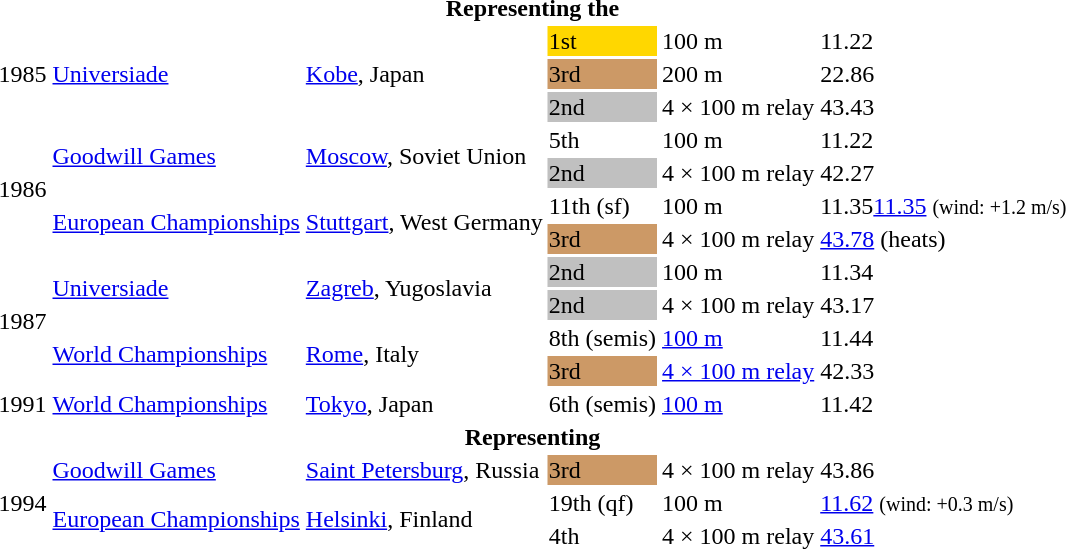<table>
<tr>
<th colspan="6">Representing the </th>
</tr>
<tr>
<td rowspan=3>1985</td>
<td rowspan=3><a href='#'>Universiade</a></td>
<td rowspan=3><a href='#'>Kobe</a>, Japan</td>
<td bgcolor=gold>1st</td>
<td>100 m</td>
<td>11.22</td>
</tr>
<tr>
<td bgcolor=cc9966>3rd</td>
<td>200 m</td>
<td>22.86</td>
</tr>
<tr>
<td bgcolor=silver>2nd</td>
<td>4 × 100 m relay</td>
<td>43.43</td>
</tr>
<tr>
<td rowspan=4>1986</td>
<td rowspan=2><a href='#'>Goodwill Games</a></td>
<td rowspan=2><a href='#'>Moscow</a>, Soviet Union</td>
<td>5th</td>
<td>100 m</td>
<td>11.22</td>
</tr>
<tr>
<td bgcolor=silver>2nd</td>
<td>4 × 100 m relay</td>
<td>42.27</td>
</tr>
<tr>
<td rowspan=2><a href='#'>European Championships</a></td>
<td rowspan=2><a href='#'>Stuttgart</a>, West Germany</td>
<td>11th (sf)</td>
<td>100 m</td>
<td>11.35<a href='#'>11.35</a> <small>(wind: +1.2 m/s)</small></td>
</tr>
<tr>
<td bgcolor=cc9966>3rd</td>
<td>4 × 100 m relay</td>
<td><a href='#'>43.78</a> (heats)</td>
</tr>
<tr>
<td rowspan=4>1987</td>
<td rowspan=2><a href='#'>Universiade</a></td>
<td rowspan=2><a href='#'>Zagreb</a>, Yugoslavia</td>
<td bgcolor=silver>2nd</td>
<td>100 m</td>
<td>11.34</td>
</tr>
<tr>
<td bgcolor=silver>2nd</td>
<td>4 × 100 m relay</td>
<td>43.17</td>
</tr>
<tr>
<td rowspan=2><a href='#'>World Championships</a></td>
<td rowspan=2><a href='#'>Rome</a>, Italy</td>
<td>8th (semis)</td>
<td><a href='#'>100 m</a></td>
<td>11.44</td>
</tr>
<tr>
<td bgcolor=cc9966>3rd</td>
<td><a href='#'>4 × 100 m relay</a></td>
<td>42.33</td>
</tr>
<tr>
<td>1991</td>
<td><a href='#'>World Championships</a></td>
<td><a href='#'>Tokyo</a>, Japan</td>
<td>6th (semis)</td>
<td><a href='#'>100 m</a></td>
<td>11.42</td>
</tr>
<tr>
<th colspan=6>Representing </th>
</tr>
<tr>
<td rowspan=3>1994</td>
<td><a href='#'>Goodwill Games</a></td>
<td><a href='#'>Saint Petersburg</a>, Russia</td>
<td bgcolor=cc9966>3rd</td>
<td>4 × 100 m relay</td>
<td>43.86</td>
</tr>
<tr>
<td rowspan=2><a href='#'>European Championships</a></td>
<td rowspan=2><a href='#'>Helsinki</a>, Finland</td>
<td>19th (qf)</td>
<td>100 m</td>
<td><a href='#'>11.62</a> <small>(wind: +0.3 m/s)</small></td>
</tr>
<tr>
<td>4th</td>
<td>4 × 100 m relay</td>
<td><a href='#'>43.61</a></td>
</tr>
</table>
